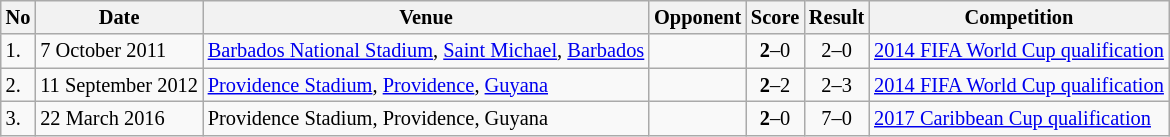<table class="wikitable" style="font-size:85%;">
<tr>
<th>No</th>
<th>Date</th>
<th>Venue</th>
<th>Opponent</th>
<th>Score</th>
<th>Result</th>
<th>Competition</th>
</tr>
<tr>
<td>1.</td>
<td>7 October 2011</td>
<td><a href='#'>Barbados National Stadium</a>, <a href='#'>Saint Michael</a>, <a href='#'>Barbados</a></td>
<td></td>
<td align=center><strong>2</strong>–0</td>
<td align=center>2–0</td>
<td><a href='#'>2014 FIFA World Cup qualification</a></td>
</tr>
<tr>
<td>2.</td>
<td>11 September 2012</td>
<td><a href='#'>Providence Stadium</a>, <a href='#'>Providence</a>, <a href='#'>Guyana</a></td>
<td></td>
<td align=center><strong>2</strong>–2</td>
<td align=center>2–3</td>
<td><a href='#'>2014 FIFA World Cup qualification</a></td>
</tr>
<tr>
<td>3.</td>
<td>22 March 2016</td>
<td>Providence Stadium, Providence, Guyana</td>
<td></td>
<td align=center><strong>2</strong>–0</td>
<td align=center>7–0</td>
<td><a href='#'>2017 Caribbean Cup qualification</a></td>
</tr>
</table>
